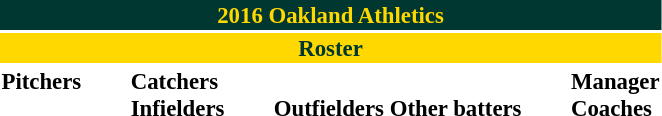<table class="toccolours" style="font-size: 95%;">
<tr>
<th colspan="10" style="background:#003831; color:#ffd800; text-align:center;">2016 Oakland Athletics</th>
</tr>
<tr>
<td colspan="10" style="background:#ffd800; color:#003831; text-align:center;"><strong>Roster</strong></td>
</tr>
<tr>
<td valign="top"><strong>Pitchers</strong><br>























</td>
<td style="width:25px;"></td>
<td valign="top"><strong>Catchers</strong><br>



<strong>Infielders</strong>











</td>
<td style="width:25px;"></td>
<td valign="top"><br><strong>Outfielders</strong>








<strong>Other batters</strong>

</td>
<td style="width:25px;"></td>
<td valign="top"><strong>Manager</strong><br>
<strong>Coaches</strong>
 
 
 
 
 
 
 
 </td>
</tr>
</table>
